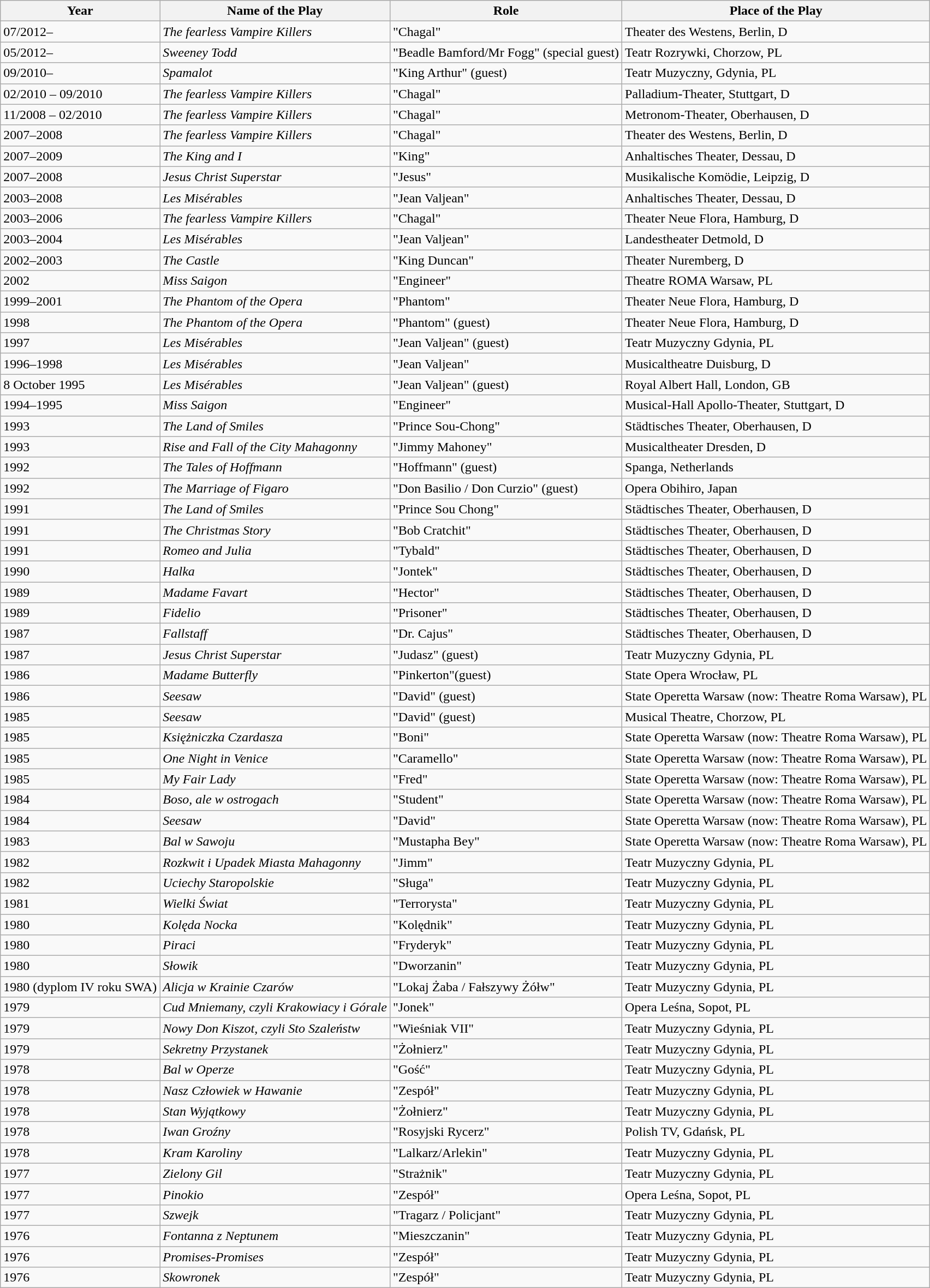<table class="wikitable">
<tr>
<th>Year</th>
<th>Name of the Play</th>
<th>Role</th>
<th>Place of the Play</th>
</tr>
<tr>
<td>07/2012–</td>
<td><em>The fearless Vampire Killers</em></td>
<td>"Chagal"</td>
<td>Theater des Westens, Berlin, D</td>
</tr>
<tr>
<td>05/2012–</td>
<td><em>Sweeney Todd</em></td>
<td>"Beadle Bamford/Mr Fogg" (special guest)</td>
<td>Teatr Rozrywki, Chorzow, PL</td>
</tr>
<tr>
<td>09/2010–</td>
<td><em>Spamalot</em></td>
<td>"King Arthur" (guest)</td>
<td>Teatr Muzyczny, Gdynia, PL</td>
</tr>
<tr>
<td>02/2010 – 09/2010</td>
<td><em>The fearless Vampire Killers</em></td>
<td>"Chagal"</td>
<td>Palladium-Theater, Stuttgart, D</td>
</tr>
<tr>
<td>11/2008 – 02/2010</td>
<td><em>The fearless Vampire Killers</em></td>
<td>"Chagal"</td>
<td>Metronom-Theater, Oberhausen, D</td>
</tr>
<tr>
<td>2007–2008</td>
<td><em>The fearless Vampire Killers</em></td>
<td>"Chagal"</td>
<td>Theater des Westens, Berlin, D</td>
</tr>
<tr>
<td>2007–2009</td>
<td><em>The King and I</em></td>
<td>"King"</td>
<td>Anhaltisches Theater, Dessau, D</td>
</tr>
<tr>
<td>2007–2008</td>
<td><em>Jesus Christ Superstar</em></td>
<td>"Jesus"</td>
<td>Musikalische Komödie, Leipzig, D</td>
</tr>
<tr>
<td>2003–2008</td>
<td><em>Les Misérables</em></td>
<td>"Jean Valjean"</td>
<td>Anhaltisches Theater, Dessau, D</td>
</tr>
<tr>
<td>2003–2006</td>
<td><em>The fearless Vampire Killers</em></td>
<td>"Chagal"</td>
<td>Theater Neue Flora, Hamburg, D</td>
</tr>
<tr>
<td>2003–2004</td>
<td><em>Les Misérables</em></td>
<td>"Jean Valjean"</td>
<td>Landestheater Detmold, D</td>
</tr>
<tr>
<td>2002–2003</td>
<td><em>The Castle</em></td>
<td>"King Duncan"</td>
<td>Theater Nuremberg, D</td>
</tr>
<tr>
<td>2002</td>
<td><em>Miss Saigon</em></td>
<td>"Engineer"</td>
<td>Theatre ROMA Warsaw, PL</td>
</tr>
<tr>
<td>1999–2001</td>
<td><em>The Phantom of the Opera</em></td>
<td>"Phantom"</td>
<td>Theater Neue Flora, Hamburg, D</td>
</tr>
<tr>
<td>1998</td>
<td><em>The Phantom of the Opera</em></td>
<td>"Phantom" (guest)</td>
<td>Theater Neue Flora, Hamburg, D</td>
</tr>
<tr>
<td>1997</td>
<td><em>Les Misérables</em></td>
<td>"Jean Valjean"  (guest)</td>
<td>Teatr Muzyczny Gdynia, PL</td>
</tr>
<tr>
<td>1996–1998</td>
<td><em>Les Misérables</em></td>
<td>"Jean Valjean"</td>
<td>Musicaltheatre Duisburg, D</td>
</tr>
<tr>
<td>8 October 1995</td>
<td><em>Les Misérables</em></td>
<td>"Jean Valjean"  (guest)</td>
<td>Royal Albert Hall, London, GB</td>
</tr>
<tr>
<td>1994–1995</td>
<td><em>Miss Saigon</em></td>
<td>"Engineer"</td>
<td>Musical-Hall Apollo-Theater, Stuttgart, D</td>
</tr>
<tr>
<td>1993</td>
<td><em>The Land of Smiles</em></td>
<td>"Prince Sou-Chong"</td>
<td>Städtisches Theater, Oberhausen, D</td>
</tr>
<tr>
<td>1993</td>
<td><em>Rise and Fall of the City Mahagonny</em></td>
<td>"Jimmy Mahoney"</td>
<td>Musicaltheater Dresden, D</td>
</tr>
<tr>
<td>1992</td>
<td><em>The Tales of Hoffmann</em></td>
<td>"Hoffmann" (guest)</td>
<td>Spanga, Netherlands</td>
</tr>
<tr>
<td>1992</td>
<td><em>The Marriage of Figaro</em></td>
<td>"Don Basilio / Don Curzio" (guest)</td>
<td>Opera Obihiro, Japan</td>
</tr>
<tr>
<td>1991</td>
<td><em>The Land of Smiles</em></td>
<td>"Prince Sou Chong"</td>
<td>Städtisches Theater, Oberhausen, D</td>
</tr>
<tr>
<td>1991</td>
<td><em>The Christmas Story</em></td>
<td>"Bob Cratchit"</td>
<td>Städtisches Theater, Oberhausen, D</td>
</tr>
<tr>
<td>1991</td>
<td><em>Romeo and Julia</em></td>
<td>"Tybald"</td>
<td>Städtisches Theater, Oberhausen, D</td>
</tr>
<tr>
<td>1990</td>
<td><em>Halka</em></td>
<td>"Jontek"</td>
<td>Städtisches Theater, Oberhausen, D</td>
</tr>
<tr>
<td>1989</td>
<td><em>Madame Favart</em></td>
<td>"Hector"</td>
<td>Städtisches Theater, Oberhausen, D</td>
</tr>
<tr>
<td>1989</td>
<td><em>Fidelio</em></td>
<td>"Prisoner"</td>
<td>Städtisches Theater, Oberhausen, D</td>
</tr>
<tr>
<td>1987</td>
<td><em>Fallstaff</em></td>
<td>"Dr. Cajus"</td>
<td>Städtisches Theater, Oberhausen, D</td>
</tr>
<tr>
<td>1987</td>
<td><em>Jesus Christ Superstar</em></td>
<td>"Judasz" (guest)</td>
<td>Teatr Muzyczny Gdynia, PL</td>
</tr>
<tr>
<td>1986</td>
<td><em>Madame Butterfly</em></td>
<td>"Pinkerton"(guest)</td>
<td>State Opera Wrocław, PL</td>
</tr>
<tr>
<td>1986</td>
<td><em>Seesaw</em></td>
<td>"David" (guest)</td>
<td>State Operetta Warsaw (now: Theatre Roma Warsaw), PL</td>
</tr>
<tr>
<td>1985</td>
<td><em>Seesaw</em></td>
<td>"David" (guest)</td>
<td>Musical Theatre, Chorzow, PL</td>
</tr>
<tr>
<td>1985</td>
<td><em>Księżniczka Czardasza</em></td>
<td>"Boni"</td>
<td>State Operetta Warsaw (now: Theatre Roma Warsaw), PL</td>
</tr>
<tr>
<td>1985</td>
<td><em>One Night in Venice</em></td>
<td>"Caramello"</td>
<td>State Operetta Warsaw (now: Theatre Roma Warsaw), PL</td>
</tr>
<tr>
<td>1985</td>
<td><em>My Fair Lady</em></td>
<td>"Fred"</td>
<td>State Operetta Warsaw (now: Theatre Roma Warsaw), PL</td>
</tr>
<tr>
<td>1984</td>
<td><em>Boso, ale w ostrogach</em></td>
<td>"Student"</td>
<td>State Operetta Warsaw (now: Theatre Roma Warsaw), PL</td>
</tr>
<tr>
<td>1984</td>
<td><em>Seesaw</em></td>
<td>"David"</td>
<td>State Operetta Warsaw (now: Theatre Roma Warsaw), PL</td>
</tr>
<tr>
<td>1983</td>
<td><em>Bal w Sawoju</em></td>
<td>"Mustapha Bey"</td>
<td>State Operetta Warsaw (now: Theatre Roma Warsaw), PL</td>
</tr>
<tr>
<td>1982</td>
<td><em>Rozkwit i Upadek Miasta Mahagonny</em></td>
<td>"Jimm"</td>
<td>Teatr Muzyczny Gdynia, PL</td>
</tr>
<tr>
<td>1982</td>
<td><em>Uciechy Staropolskie</em></td>
<td>"Sługa"</td>
<td>Teatr Muzyczny Gdynia, PL</td>
</tr>
<tr>
<td>1981</td>
<td><em>Wielki Świat</em></td>
<td>"Terrorysta"</td>
<td>Teatr Muzyczny Gdynia, PL</td>
</tr>
<tr>
<td>1980</td>
<td><em>Kolęda Nocka</em></td>
<td>"Kolędnik"</td>
<td>Teatr Muzyczny Gdynia, PL</td>
</tr>
<tr>
<td>1980</td>
<td><em>Piraci</em></td>
<td>"Fryderyk"</td>
<td>Teatr Muzyczny Gdynia, PL</td>
</tr>
<tr>
<td>1980</td>
<td><em>Słowik</em></td>
<td>"Dworzanin"</td>
<td>Teatr Muzyczny Gdynia, PL</td>
</tr>
<tr>
<td>1980 (dyplom IV roku SWA)</td>
<td><em>Alicja w Krainie Czarów</em></td>
<td>"Lokaj Żaba / Fałszywy Żółw"</td>
<td>Teatr Muzyczny Gdynia, PL</td>
</tr>
<tr>
<td>1979</td>
<td><em>Cud Mniemany, czyli Krakowiacy i Górale</em></td>
<td>"Jonek"</td>
<td>Opera Leśna, Sopot, PL</td>
</tr>
<tr>
<td>1979</td>
<td><em>Nowy Don Kiszot, czyli Sto Szaleństw</em></td>
<td>"Wieśniak VII"</td>
<td>Teatr Muzyczny Gdynia, PL</td>
</tr>
<tr>
<td>1979</td>
<td><em>Sekretny Przystanek</em></td>
<td>"Żołnierz"</td>
<td>Teatr Muzyczny Gdynia, PL</td>
</tr>
<tr>
<td>1978</td>
<td><em>Bal w Operze</em></td>
<td>"Gość"</td>
<td>Teatr Muzyczny Gdynia, PL</td>
</tr>
<tr>
<td>1978</td>
<td><em>Nasz Człowiek w Hawanie</em></td>
<td>"Zespół"</td>
<td>Teatr Muzyczny Gdynia, PL</td>
</tr>
<tr>
<td>1978</td>
<td><em>Stan Wyjątkowy</em></td>
<td>"Żołnierz"</td>
<td>Teatr Muzyczny Gdynia, PL</td>
</tr>
<tr>
<td>1978</td>
<td><em>Iwan Groźny</em></td>
<td>"Rosyjski Rycerz"</td>
<td>Polish TV, Gdańsk, PL</td>
</tr>
<tr>
<td>1978</td>
<td><em>Kram Karoliny</em></td>
<td>"Lalkarz/Arlekin"</td>
<td>Teatr Muzyczny Gdynia, PL</td>
</tr>
<tr>
<td>1977</td>
<td><em>Zielony Gil</em></td>
<td>"Strażnik"</td>
<td>Teatr Muzyczny Gdynia, PL</td>
</tr>
<tr>
<td>1977</td>
<td><em>Pinokio</em></td>
<td>"Zespół"</td>
<td>Opera Leśna, Sopot, PL</td>
</tr>
<tr>
<td>1977</td>
<td><em>Szwejk</em></td>
<td>"Tragarz / Policjant"</td>
<td>Teatr Muzyczny Gdynia, PL</td>
</tr>
<tr>
<td>1976</td>
<td><em>Fontanna z Neptunem</em></td>
<td>"Mieszczanin"</td>
<td>Teatr Muzyczny Gdynia, PL</td>
</tr>
<tr>
<td>1976</td>
<td><em>Promises-Promises</em></td>
<td>"Zespół"</td>
<td>Teatr Muzyczny Gdynia, PL</td>
</tr>
<tr>
<td>1976</td>
<td><em>Skowronek</em></td>
<td>"Zespół"</td>
<td>Teatr Muzyczny Gdynia, PL</td>
</tr>
</table>
